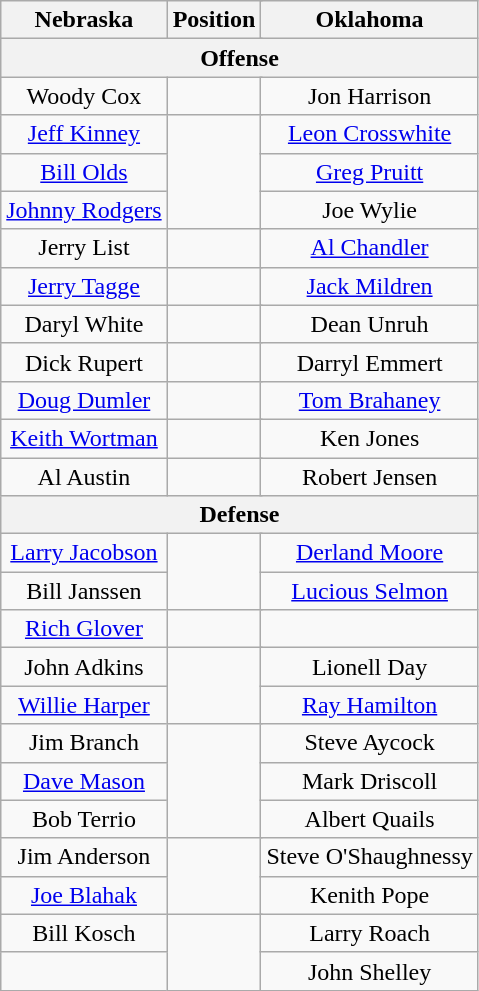<table class=wikitable style="text-align:center">
<tr>
<th style=>Nebraska</th>
<th colspan=2>Position</th>
<th style=>Oklahoma</th>
</tr>
<tr>
<th colspan=4>Offense</th>
</tr>
<tr>
<td>Woody Cox</td>
<td colspan=2></td>
<td>Jon Harrison</td>
</tr>
<tr>
<td><a href='#'>Jeff Kinney</a></td>
<td rowspan=3 colspan=2></td>
<td><a href='#'>Leon Crosswhite</a></td>
</tr>
<tr>
<td><a href='#'>Bill Olds</a></td>
<td><a href='#'>Greg Pruitt</a></td>
</tr>
<tr>
<td><a href='#'>Johnny Rodgers</a></td>
<td>Joe Wylie</td>
</tr>
<tr>
<td>Jerry List</td>
<td colspan=2></td>
<td><a href='#'>Al Chandler</a></td>
</tr>
<tr>
<td><a href='#'>Jerry Tagge</a></td>
<td colspan=2></td>
<td><a href='#'>Jack Mildren</a></td>
</tr>
<tr>
<td>Daryl White</td>
<td colspan=2></td>
<td>Dean Unruh</td>
</tr>
<tr>
<td>Dick Rupert</td>
<td colspan=2></td>
<td>Darryl Emmert</td>
</tr>
<tr>
<td><a href='#'>Doug Dumler</a></td>
<td colspan=2></td>
<td><a href='#'>Tom Brahaney</a></td>
</tr>
<tr>
<td><a href='#'>Keith Wortman</a></td>
<td colspan=2></td>
<td>Ken Jones</td>
</tr>
<tr>
<td>Al Austin</td>
<td colspan=2></td>
<td>Robert Jensen</td>
</tr>
<tr>
<th colspan=4>Defense</th>
</tr>
<tr>
<td><a href='#'>Larry Jacobson</a></td>
<td rowspan=2 colspan=2></td>
<td><a href='#'>Derland Moore</a></td>
</tr>
<tr>
<td>Bill Janssen</td>
<td><a href='#'>Lucious Selmon</a></td>
</tr>
<tr>
<td><a href='#'>Rich Glover</a></td>
<td colspan=2></td>
<td></td>
</tr>
<tr>
<td>John Adkins</td>
<td rowspan=2 colspan=2></td>
<td>Lionell Day</td>
</tr>
<tr>
<td><a href='#'>Willie Harper</a></td>
<td><a href='#'>Ray Hamilton</a></td>
</tr>
<tr>
<td>Jim Branch</td>
<td rowspan=3 colspan=2></td>
<td>Steve Aycock</td>
</tr>
<tr>
<td><a href='#'>Dave Mason</a></td>
<td>Mark Driscoll</td>
</tr>
<tr>
<td>Bob Terrio</td>
<td>Albert Quails</td>
</tr>
<tr>
<td>Jim Anderson</td>
<td rowspan=2 colspan=2></td>
<td>Steve O'Shaughnessy</td>
</tr>
<tr>
<td><a href='#'>Joe Blahak</a></td>
<td>Kenith Pope</td>
</tr>
<tr>
<td>Bill Kosch</td>
<td rowspan=2 colspan=2></td>
<td>Larry Roach</td>
</tr>
<tr>
<td></td>
<td>John Shelley</td>
</tr>
</table>
